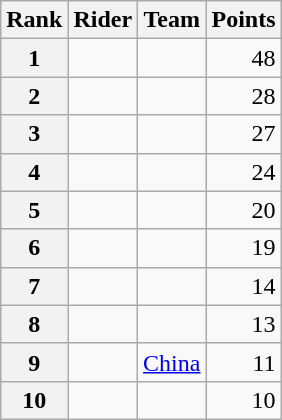<table class="wikitable" margin-bottom:0;">
<tr>
<th scope="col">Rank</th>
<th scope="col">Rider</th>
<th scope="col">Team</th>
<th scope="col">Points</th>
</tr>
<tr>
<th scope="row">1</th>
<td> </td>
<td></td>
<td align="right">48</td>
</tr>
<tr>
<th scope="row">2</th>
<td></td>
<td></td>
<td align="right">28</td>
</tr>
<tr>
<th scope="row">3</th>
<td></td>
<td></td>
<td align="right">27</td>
</tr>
<tr>
<th scope="row">4</th>
<td></td>
<td></td>
<td align="right">24</td>
</tr>
<tr>
<th scope="row">5</th>
<td></td>
<td></td>
<td align="right">20</td>
</tr>
<tr>
<th scope="row">6</th>
<td> </td>
<td></td>
<td align="right">19</td>
</tr>
<tr>
<th scope="row">7</th>
<td></td>
<td></td>
<td align="right">14</td>
</tr>
<tr>
<th scope="row">8</th>
<td></td>
<td></td>
<td align="right">13</td>
</tr>
<tr>
<th scope="row">9</th>
<td> </td>
<td><a href='#'>China</a></td>
<td align="right">11</td>
</tr>
<tr>
<th scope="row">10</th>
<td></td>
<td></td>
<td align="right">10</td>
</tr>
</table>
